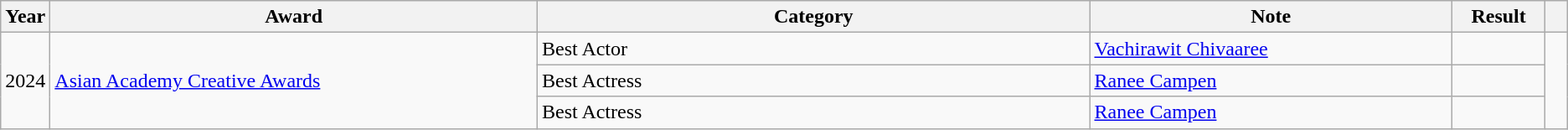<table class="wikitable">
<tr>
<th scope="col" style="width:1em;">Year</th>
<th scope="col" style="width:35em;">Award</th>
<th scope="col" style="width:40em;">Category</th>
<th scope="col" style="width:25em;">Note</th>
<th scope="col" style="width:5em;">Result</th>
<th scope="col" style="width:1em;" class="unsortable"></th>
</tr>
<tr>
<td Rowspan=3>2024</td>
<td Rowspan=3><a href='#'>Asian Academy Creative Awards</a><br></td>
<td>Best Actor</td>
<td><a href='#'>Vachirawit Chivaaree</a></td>
<td></td>
<td Rowspan=3></td>
</tr>
<tr>
<td>Best Actress<br></td>
<td><a href='#'>Ranee Campen</a></td>
<td></td>
</tr>
<tr>
<td>Best Actress<br></td>
<td><a href='#'>Ranee Campen</a></td>
<td></td>
</tr>
</table>
